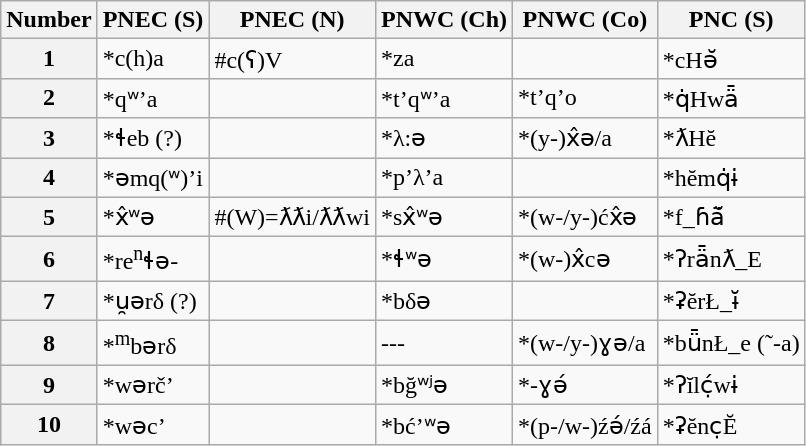<table class="wikitable" border="1">
<tr>
<th>Number</th>
<th>PNEC (S)</th>
<th>PNEC (N)</th>
<th>PNWC (Ch)</th>
<th>PNWC (Co)</th>
<th>PNC (S)</th>
</tr>
<tr>
<th>1</th>
<td>*c(h)a</td>
<td>#c(ʕ)V</td>
<td>*za</td>
<td></td>
<td>*cHǝ̆</td>
</tr>
<tr>
<th>2</th>
<td>*qʷ’a</td>
<td></td>
<td>*t’qʷ’a</td>
<td>*t’q’o</td>
<td>*q̇Hwǟ</td>
</tr>
<tr>
<th>3</th>
<td>*ɬeb (?)</td>
<td></td>
<td>*λ:ə</td>
<td>*(y-)x̂ə/a</td>
<td>*ƛHĕ</td>
</tr>
<tr>
<th>4</th>
<td>*əmq(ʷ)’i</td>
<td></td>
<td>*p’λ’a</td>
<td></td>
<td>*hĕmq̇ɨ</td>
</tr>
<tr>
<th>5</th>
<td>*x̂ʷə</td>
<td>#(W)=ƛƛi/ƛƛwi</td>
<td>*sx̂ʷə</td>
<td>*(w-/y-)ćx̂ə</td>
<td>*f_ɦä̆</td>
</tr>
<tr>
<th>6</th>
<td>*re<sup>n</sup>ɬə-</td>
<td></td>
<td>*ɬʷə</td>
<td>*(w-)x̂cə</td>
<td>*ʔrǟnƛ_E</td>
</tr>
<tr>
<th>7</th>
<td>*u̯ərδ (?)</td>
<td></td>
<td>*bδə</td>
<td></td>
<td>*ʡĕrŁ_ɨ̆</td>
</tr>
<tr>
<th>8</th>
<td>*<sup>m</sup>bərδ</td>
<td></td>
<td>---</td>
<td>*(w-/y-)ɣə/a</td>
<td>*bǖnŁ_e (˜-a)</td>
</tr>
<tr>
<th>9</th>
<td>*wərč’</td>
<td></td>
<td>*bğʷʲə</td>
<td>*-ɣə́</td>
<td>*ʔĭlć̣wɨ</td>
</tr>
<tr>
<th>10</th>
<td>*wəc’</td>
<td></td>
<td>*bć’ʷə</td>
<td>*(p-/w-)źə́/źá</td>
<td>*ʡĕnc̣Ĕ</td>
</tr>
</table>
